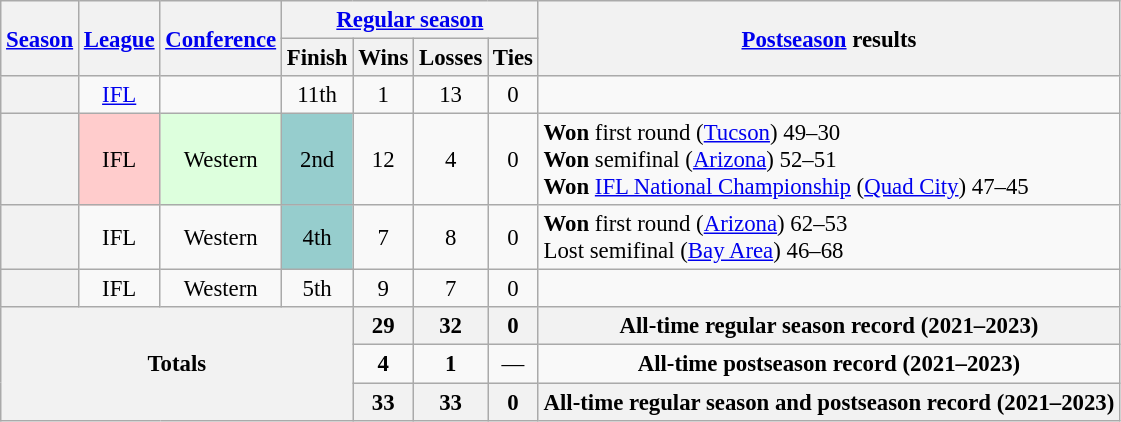<table class="wikitable" style="text-align:center; font-size: 95%;">
<tr>
<th rowspan="2"><a href='#'>Season</a></th>
<th rowspan="2"><a href='#'>League</a></th>
<th rowspan="2"><a href='#'>Conference</a></th>
<th colspan="4"><a href='#'>Regular season</a></th>
<th rowspan="2"><a href='#'>Postseason</a> results</th>
</tr>
<tr>
<th>Finish</th>
<th>Wins</th>
<th>Losses</th>
<th>Ties</th>
</tr>
<tr>
<th></th>
<td><a href='#'>IFL</a></td>
<td></td>
<td>11th</td>
<td>1</td>
<td>13</td>
<td>0</td>
<td align="left"></td>
</tr>
<tr>
<th></th>
<td bgcolor="#fcc">IFL</td>
<td bgcolor="#dfd">Western</td>
<td bgcolor="#96cdcd">2nd</td>
<td>12</td>
<td>4</td>
<td>0</td>
<td align="left"><strong>Won</strong> first round (<a href='#'>Tucson</a>) 49–30<br><strong>Won</strong> semifinal (<a href='#'>Arizona</a>) 52–51<br><strong>Won</strong> <a href='#'>IFL National Championship</a> (<a href='#'>Quad City</a>) 47–45</td>
</tr>
<tr>
<th></th>
<td>IFL</td>
<td>Western</td>
<td bgcolor="#96cdcd">4th</td>
<td>7</td>
<td>8</td>
<td>0</td>
<td align="left"><strong>Won</strong> first round (<a href='#'>Arizona</a>) 62–53<br>Lost semifinal (<a href='#'>Bay Area</a>) 46–68</td>
</tr>
<tr>
<th></th>
<td>IFL</td>
<td>Western</td>
<td>5th</td>
<td>9</td>
<td>7</td>
<td>0</td>
<td align="left"></td>
</tr>
<tr>
<th rowspan="3" colspan="4">Totals</th>
<th>29</th>
<th>32</th>
<th>0</th>
<th>All-time regular season record (2021–2023)</th>
</tr>
<tr>
<td><strong>4</strong></td>
<td><strong>1</strong></td>
<td>—</td>
<td><strong>All-time postseason record (2021–2023)</strong></td>
</tr>
<tr>
<th>33</th>
<th>33</th>
<th>0</th>
<th>All-time regular season and postseason record (2021–2023)</th>
</tr>
</table>
